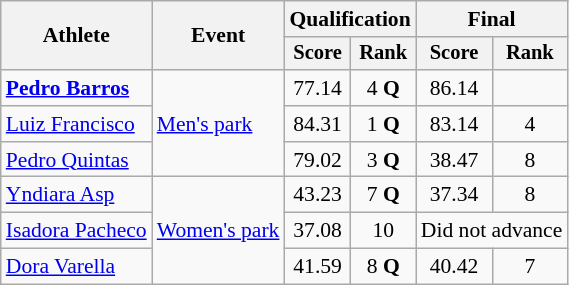<table class="wikitable" style="font-size:90%">
<tr>
<th rowspan="2">Athlete</th>
<th rowspan="2">Event</th>
<th colspan="2">Qualification</th>
<th colspan="2">Final</th>
</tr>
<tr style="font-size: 95%">
<th>Score</th>
<th>Rank</th>
<th>Score</th>
<th>Rank</th>
</tr>
<tr align=center>
<td align=left><strong><a href='#'>Pedro Barros</a></strong></td>
<td align=left rowspan=3><a href='#'>Men's park</a></td>
<td>77.14</td>
<td>4 <strong>Q</strong></td>
<td>86.14</td>
<td></td>
</tr>
<tr align=center>
<td align=left><a href='#'>Luiz Francisco</a></td>
<td>84.31</td>
<td>1 <strong>Q</strong></td>
<td>83.14</td>
<td>4</td>
</tr>
<tr align=center>
<td align=left><a href='#'>Pedro Quintas</a></td>
<td>79.02</td>
<td>3 <strong>Q</strong></td>
<td>38.47</td>
<td>8</td>
</tr>
<tr align=center>
<td align=left><a href='#'>Yndiara Asp</a></td>
<td align=left rowspan=3><a href='#'>Women's park</a></td>
<td>43.23</td>
<td>7 <strong>Q</strong></td>
<td>37.34</td>
<td>8</td>
</tr>
<tr align=center>
<td align=left><a href='#'>Isadora Pacheco</a></td>
<td>37.08</td>
<td>10</td>
<td colspan="2">Did not advance</td>
</tr>
<tr align=center>
<td align=left><a href='#'>Dora Varella</a></td>
<td>41.59</td>
<td>8 <strong>Q</strong></td>
<td>40.42</td>
<td>7</td>
</tr>
</table>
